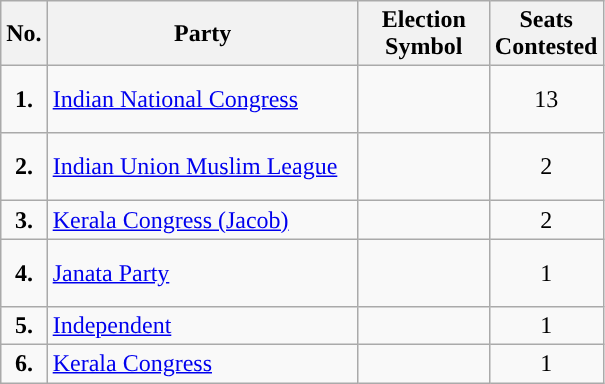<table class="wikitable">
<tr>
<th scope="col" style="width:4px;">No.</th>
<th scope="col" style="width:200px;">Party</th>
<th scope="col" style="width:80px;">Election Symbol</th>
<th scope="col" style="width:60px;">Seats Contested</th>
</tr>
<tr style="height: 45px;">
<td style="text-align:center; background:"><strong>1.</strong></td>
<td><a href='#'>Indian National Congress</a></td>
<td style="text-align:center;"></td>
<td style="text-align:center;">13</td>
</tr>
<tr style="height: 45px;">
<td style="text-align:center; background:"><strong>2.</strong></td>
<td><a href='#'>Indian Union Muslim League</a></td>
<td style="text-align:center;"></td>
<td style="text-align:center;">2</td>
</tr>
<tr>
<td style="text-align:center; background:"><strong>3.</strong></td>
<td><a href='#'>Kerala Congress (Jacob)</a></td>
<td style="text-align:center;"></td>
<td style="text-align:center;">2</td>
</tr>
<tr style="height: 45px;">
<td style="text-align:center; background:"><strong>4.</strong></td>
<td><a href='#'>Janata Party</a></td>
<td style="text-align:center;"></td>
<td style="text-align:center;">1</td>
</tr>
<tr>
<td style="text-align:center; background:"><strong>5.</strong></td>
<td><a href='#'>Independent</a></td>
<td style="text-align:center;"></td>
<td style="text-align:center;">1</td>
</tr>
<tr>
<td style="text-align:center; background:"><strong>6.</strong></td>
<td><a href='#'>Kerala Congress</a></td>
<td style="text-align:center;"></td>
<td style="text-align:center;">1</td>
</tr>
</table>
